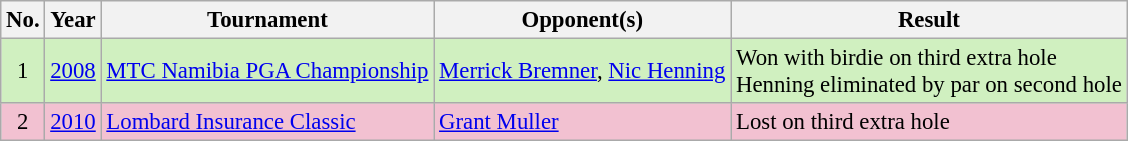<table class="wikitable" style="font-size:95%;">
<tr>
<th>No.</th>
<th>Year</th>
<th>Tournament</th>
<th>Opponent(s)</th>
<th>Result</th>
</tr>
<tr style="background:#D0F0C0;">
<td align=center>1</td>
<td><a href='#'>2008</a></td>
<td><a href='#'>MTC Namibia PGA Championship</a></td>
<td> <a href='#'>Merrick Bremner</a>,  <a href='#'>Nic Henning</a></td>
<td>Won with birdie on third extra hole<br>Henning eliminated by par on second hole</td>
</tr>
<tr style="background:#F2C1D1;">
<td align=center>2</td>
<td><a href='#'>2010</a></td>
<td><a href='#'>Lombard Insurance Classic</a></td>
<td> <a href='#'>Grant Muller</a></td>
<td>Lost on third extra hole</td>
</tr>
</table>
